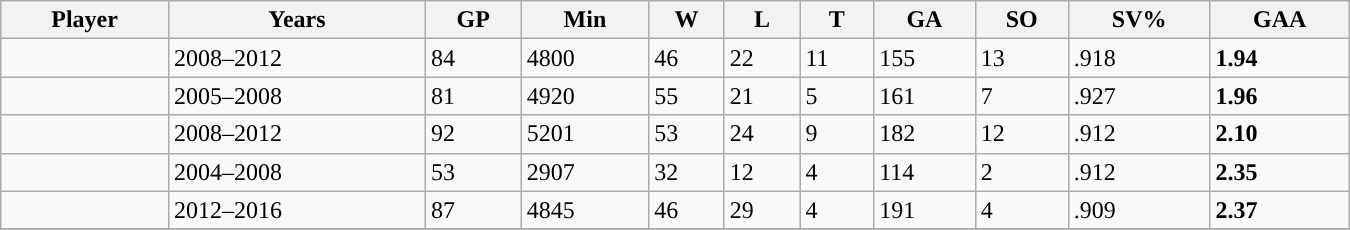<table class="wikitable sortable" width = 900>
<tr>
<th>Player</th>
<th>Years</th>
<th>GP</th>
<th>Min</th>
<th>W</th>
<th>L</th>
<th>T</th>
<th>GA</th>
<th>SO</th>
<th>SV%</th>
<th>GAA</th>
</tr>
<tr>
<td></td>
<td>2008–2012</td>
<td>84</td>
<td>4800</td>
<td>46</td>
<td>22</td>
<td>11</td>
<td>155</td>
<td>13</td>
<td>.918</td>
<td><strong>1.94</strong></td>
</tr>
<tr>
<td></td>
<td>2005–2008</td>
<td>81</td>
<td>4920</td>
<td>55</td>
<td>21</td>
<td>5</td>
<td>161</td>
<td>7</td>
<td>.927</td>
<td><strong>1.96</strong></td>
</tr>
<tr>
<td></td>
<td>2008–2012</td>
<td>92</td>
<td>5201</td>
<td>53</td>
<td>24</td>
<td>9</td>
<td>182</td>
<td>12</td>
<td>.912</td>
<td><strong>2.10</strong></td>
</tr>
<tr>
<td></td>
<td>2004–2008</td>
<td>53</td>
<td>2907</td>
<td>32</td>
<td>12</td>
<td>4</td>
<td>114</td>
<td>2</td>
<td>.912</td>
<td><strong>2.35</strong></td>
</tr>
<tr>
<td></td>
<td>2012–2016</td>
<td>87</td>
<td>4845</td>
<td>46</td>
<td>29</td>
<td>4</td>
<td>191</td>
<td>4</td>
<td>.909</td>
<td><strong>2.37</strong></td>
</tr>
<tr>
</tr>
</table>
